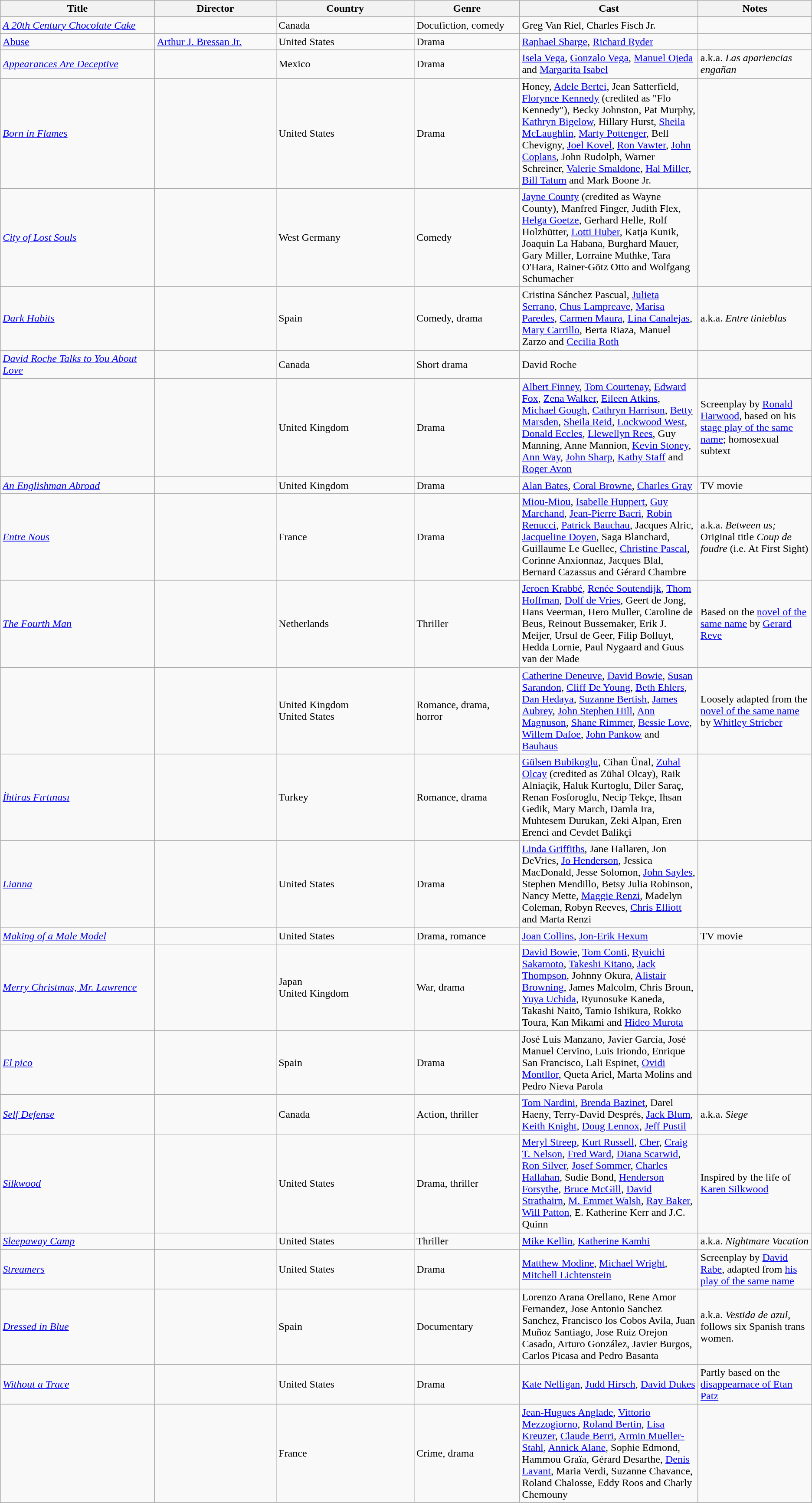<table class="wikitable sortable">
<tr>
<th width="19%">Title</th>
<th width="15%">Director</th>
<th width="17%">Country</th>
<th width="13%">Genre</th>
<th width="22%">Cast</th>
<th width="36%">Notes</th>
</tr>
<tr>
<td><em><a href='#'>A 20th Century Chocolate Cake</a></em></td>
<td></td>
<td>Canada</td>
<td>Docufiction, comedy</td>
<td>Greg Van Riel, Charles Fisch Jr.</td>
<td></td>
</tr>
<tr>
<td><a href='#'>Abuse</a></td>
<td><a href='#'>Arthur J. Bressan Jr.</a></td>
<td>United States</td>
<td>Drama</td>
<td><a href='#'>Raphael Sbarge</a>, <a href='#'>Richard Ryder</a></td>
<td></td>
</tr>
<tr>
<td><em><a href='#'>Appearances Are Deceptive</a></em></td>
<td></td>
<td>Mexico</td>
<td>Drama</td>
<td><a href='#'>Isela Vega</a>, <a href='#'>Gonzalo Vega</a>, <a href='#'>Manuel Ojeda</a> and <a href='#'>Margarita Isabel</a></td>
<td>a.k.a. <em>Las apariencias engañan</em></td>
</tr>
<tr>
<td><em><a href='#'>Born in Flames</a></em></td>
<td></td>
<td>United States</td>
<td>Drama</td>
<td>Honey, <a href='#'>Adele Bertei</a>, Jean Satterfield, <a href='#'>Florynce Kennedy</a> (credited as "Flo Kennedy"), Becky Johnston, Pat Murphy, <a href='#'>Kathryn Bigelow</a>, Hillary Hurst, <a href='#'>Sheila McLaughlin</a>, <a href='#'>Marty Pottenger</a>, Bell Chevigny, <a href='#'>Joel Kovel</a>, <a href='#'>Ron Vawter</a>, <a href='#'>John Coplans</a>, John Rudolph, Warner Schreiner, <a href='#'>Valerie Smaldone</a>, <a href='#'>Hal Miller</a>, <a href='#'>Bill Tatum</a> and Mark Boone Jr.</td>
<td></td>
</tr>
<tr>
<td><em><a href='#'>City of Lost Souls</a></em></td>
<td></td>
<td>West Germany</td>
<td>Comedy</td>
<td><a href='#'>Jayne County</a> (credited as Wayne County), Manfred Finger, Judith Flex, <a href='#'>Helga Goetze</a>, Gerhard Helle, Rolf Holzhütter, <a href='#'>Lotti Huber</a>, Katja Kunik, Joaquin La Habana, Burghard Mauer, Gary Miller, Lorraine Muthke, Tara O'Hara, Rainer-Götz Otto and Wolfgang Schumacher</td>
<td></td>
</tr>
<tr>
<td><em><a href='#'>Dark Habits</a></em></td>
<td></td>
<td>Spain</td>
<td>Comedy, drama</td>
<td>Cristina Sánchez Pascual, <a href='#'>Julieta Serrano</a>, <a href='#'>Chus Lampreave</a>, <a href='#'>Marisa Paredes</a>, <a href='#'>Carmen Maura</a>, <a href='#'>Lina Canalejas</a>, <a href='#'>Mary Carrillo</a>, Berta Riaza, Manuel Zarzo and <a href='#'>Cecilia Roth</a></td>
<td>a.k.a. <em>Entre tinieblas</em></td>
</tr>
<tr>
<td><em><a href='#'>David Roche Talks to You About Love</a></em></td>
<td></td>
<td>Canada</td>
<td>Short drama</td>
<td>David Roche</td>
<td></td>
</tr>
<tr>
<td></td>
<td></td>
<td>United Kingdom</td>
<td>Drama</td>
<td><a href='#'>Albert Finney</a>, <a href='#'>Tom Courtenay</a>, <a href='#'>Edward Fox</a>, <a href='#'>Zena Walker</a>, <a href='#'>Eileen Atkins</a>, <a href='#'>Michael Gough</a>, <a href='#'>Cathryn Harrison</a>, <a href='#'>Betty Marsden</a>, <a href='#'>Sheila Reid</a>, <a href='#'>Lockwood West</a>, <a href='#'>Donald Eccles</a>, <a href='#'>Llewellyn Rees</a>, Guy Manning, Anne Mannion, <a href='#'>Kevin Stoney</a>, <a href='#'>Ann Way</a>, <a href='#'>John Sharp</a>, <a href='#'>Kathy Staff</a> and <a href='#'>Roger Avon</a></td>
<td>Screenplay by <a href='#'>Ronald Harwood</a>, based on his <a href='#'>stage play of the same name</a>; homosexual subtext</td>
</tr>
<tr>
<td><em><a href='#'>An Englishman Abroad</a></em></td>
<td></td>
<td>United Kingdom</td>
<td>Drama</td>
<td><a href='#'>Alan Bates</a>, <a href='#'>Coral Browne</a>, <a href='#'>Charles Gray</a></td>
<td>TV movie</td>
</tr>
<tr>
<td><em><a href='#'>Entre Nous</a></em></td>
<td></td>
<td>France</td>
<td>Drama</td>
<td><a href='#'>Miou-Miou</a>, <a href='#'>Isabelle Huppert</a>, <a href='#'>Guy Marchand</a>, <a href='#'>Jean-Pierre Bacri</a>, <a href='#'>Robin Renucci</a>, <a href='#'>Patrick Bauchau</a>, Jacques Alric, <a href='#'>Jacqueline Doyen</a>, Saga Blanchard, Guillaume Le Guellec, <a href='#'>Christine Pascal</a>, Corinne Anxionnaz, Jacques Blal, Bernard Cazassus and Gérard Chambre</td>
<td>a.k.a. <em>Between us;</em> Original title <em>Coup de foudre</em> (i.e. At First Sight)</td>
</tr>
<tr>
<td><em><a href='#'>The Fourth Man</a></em></td>
<td></td>
<td>Netherlands</td>
<td>Thriller</td>
<td><a href='#'>Jeroen Krabbé</a>, <a href='#'>Renée Soutendijk</a>, <a href='#'>Thom Hoffman</a>, <a href='#'>Dolf de Vries</a>, Geert de Jong, Hans Veerman, Hero Muller, Caroline de Beus, Reinout Bussemaker, Erik J. Meijer, Ursul de Geer, Filip Bolluyt, Hedda Lornie, Paul Nygaard and Guus van der Made</td>
<td>Based on the <a href='#'>novel of the same name</a> by <a href='#'>Gerard Reve</a></td>
</tr>
<tr>
<td></td>
<td></td>
<td>United Kingdom<br>United States</td>
<td>Romance, drama, horror</td>
<td><a href='#'>Catherine Deneuve</a>, <a href='#'>David Bowie</a>, <a href='#'>Susan Sarandon</a>, <a href='#'>Cliff De Young</a>, <a href='#'>Beth Ehlers</a>, <a href='#'>Dan Hedaya</a>, <a href='#'>Suzanne Bertish</a>, <a href='#'>James Aubrey</a>, <a href='#'>John Stephen Hill</a>, <a href='#'>Ann Magnuson</a>, <a href='#'>Shane Rimmer</a>, <a href='#'>Bessie Love</a>, <a href='#'>Willem Dafoe</a>, <a href='#'>John Pankow</a> and <a href='#'>Bauhaus</a></td>
<td>Loosely adapted from the <a href='#'>novel of the same name</a> by <a href='#'>Whitley Strieber</a></td>
</tr>
<tr>
<td><em><a href='#'>İhtiras Fırtınası</a></em></td>
<td></td>
<td>Turkey</td>
<td>Romance, drama</td>
<td><a href='#'>Gülsen Bubikoglu</a>, Cihan Ünal, <a href='#'>Zuhal Olcay</a> (credited as Zühal Olcay), Raik Alniaçik, Haluk Kurtoglu, Diler Saraç, Renan Fosforoglu, Necip Tekçe, Ihsan Gedik, Mary March, Damla Ira, Muhtesem Durukan, Zeki Alpan, Eren Erenci and Cevdet Balikçi</td>
<td></td>
</tr>
<tr>
<td><em><a href='#'>Lianna</a></em></td>
<td></td>
<td>United States</td>
<td>Drama</td>
<td><a href='#'>Linda Griffiths</a>, Jane Hallaren, Jon DeVries, <a href='#'>Jo Henderson</a>, Jessica MacDonald, Jesse Solomon, <a href='#'>John Sayles</a>, Stephen Mendillo, Betsy Julia Robinson, Nancy Mette, <a href='#'>Maggie Renzi</a>, Madelyn Coleman, Robyn Reeves, <a href='#'>Chris Elliott</a> and Marta Renzi</td>
<td></td>
</tr>
<tr>
<td><em><a href='#'>Making of a Male Model</a></em></td>
<td></td>
<td>United States</td>
<td>Drama, romance</td>
<td><a href='#'>Joan Collins</a>, <a href='#'>Jon-Erik Hexum</a></td>
<td>TV movie</td>
</tr>
<tr>
<td><em><a href='#'>Merry Christmas, Mr. Lawrence</a></em></td>
<td></td>
<td>Japan<br>United Kingdom</td>
<td>War, drama</td>
<td><a href='#'>David Bowie</a>, <a href='#'>Tom Conti</a>, <a href='#'>Ryuichi Sakamoto</a>, <a href='#'>Takeshi Kitano</a>, <a href='#'>Jack Thompson</a>, Johnny Okura, <a href='#'>Alistair Browning</a>, James Malcolm, Chris Broun, <a href='#'>Yuya Uchida</a>, Ryunosuke Kaneda, Takashi Naitō, Tamio Ishikura, Rokko Toura, Kan Mikami and <a href='#'>Hideo Murota</a></td>
<td></td>
</tr>
<tr>
<td><em><a href='#'>El pico</a></em></td>
<td></td>
<td>Spain</td>
<td>Drama</td>
<td>José Luis Manzano, Javier García, José Manuel Cervino, Luis Iriondo, Enrique San Francisco, Lali Espinet, <a href='#'>Ovidi Montllor</a>, Queta Ariel, Marta Molins and Pedro Nieva Parola</td>
<td></td>
</tr>
<tr>
<td><em><a href='#'>Self Defense</a></em></td>
<td></td>
<td>Canada</td>
<td>Action, thriller</td>
<td><a href='#'>Tom Nardini</a>, <a href='#'>Brenda Bazinet</a>, Darel Haeny, Terry-David Després, <a href='#'>Jack Blum</a>, <a href='#'>Keith Knight</a>, <a href='#'>Doug Lennox</a>, <a href='#'>Jeff Pustil</a></td>
<td>a.k.a. <em>Siege</em></td>
</tr>
<tr>
<td><em><a href='#'>Silkwood</a></em></td>
<td></td>
<td>United States</td>
<td>Drama, thriller</td>
<td><a href='#'>Meryl Streep</a>, <a href='#'>Kurt Russell</a>, <a href='#'>Cher</a>, <a href='#'>Craig T. Nelson</a>, <a href='#'>Fred Ward</a>, <a href='#'>Diana Scarwid</a>, <a href='#'>Ron Silver</a>, <a href='#'>Josef Sommer</a>, <a href='#'>Charles Hallahan</a>, Sudie Bond, <a href='#'>Henderson Forsythe</a>, <a href='#'>Bruce McGill</a>, <a href='#'>David Strathairn</a>, <a href='#'>M. Emmet Walsh</a>, <a href='#'>Ray Baker</a>, <a href='#'>Will Patton</a>, E. Katherine Kerr and J.C. Quinn</td>
<td>Inspired by the life of <a href='#'>Karen Silkwood</a></td>
</tr>
<tr>
<td><em><a href='#'>Sleepaway Camp</a></em></td>
<td></td>
<td>United States</td>
<td>Thriller</td>
<td><a href='#'>Mike Kellin</a>, <a href='#'>Katherine Kamhi</a></td>
<td>a.k.a. <em>Nightmare Vacation</em></td>
</tr>
<tr>
<td><em><a href='#'>Streamers</a></em></td>
<td></td>
<td>United States</td>
<td>Drama</td>
<td><a href='#'>Matthew Modine</a>, <a href='#'>Michael Wright</a>, <a href='#'>Mitchell Lichtenstein</a></td>
<td>Screenplay by <a href='#'>David Rabe</a>, adapted from <a href='#'>his play of the same name</a></td>
</tr>
<tr>
<td><em><a href='#'>Dressed in Blue</a></em></td>
<td></td>
<td>Spain</td>
<td>Documentary</td>
<td>Lorenzo Arana Orellano, Rene Amor Fernandez, Jose Antonio Sanchez Sanchez, Francisco los Cobos Avila, Juan Muñoz Santiago, Jose Ruiz Orejon Casado, Arturo González, Javier Burgos, Carlos Picasa and Pedro Basanta</td>
<td>a.k.a. <em>Vestida de azul</em>, follows six Spanish trans women.</td>
</tr>
<tr>
<td><em><a href='#'>Without a Trace</a></em></td>
<td></td>
<td>United States</td>
<td>Drama</td>
<td><a href='#'>Kate Nelligan</a>, <a href='#'>Judd Hirsch</a>, <a href='#'>David Dukes</a></td>
<td>Partly based on the <a href='#'>disappearnace of Etan Patz</a></td>
</tr>
<tr>
<td></td>
<td></td>
<td>France</td>
<td>Crime, drama</td>
<td><a href='#'>Jean-Hugues Anglade</a>, <a href='#'>Vittorio Mezzogiorno</a>, <a href='#'>Roland Bertin</a>, <a href='#'>Lisa Kreuzer</a>, <a href='#'>Claude Berri</a>, <a href='#'>Armin Mueller-Stahl</a>, <a href='#'>Annick Alane</a>, Sophie Edmond, Hammou Graïa, Gérard Desarthe, <a href='#'>Denis Lavant</a>, Maria Verdi, Suzanne Chavance, Roland Chalosse, Eddy Roos and Charly Chemouny</td>
<td></td>
</tr>
</table>
